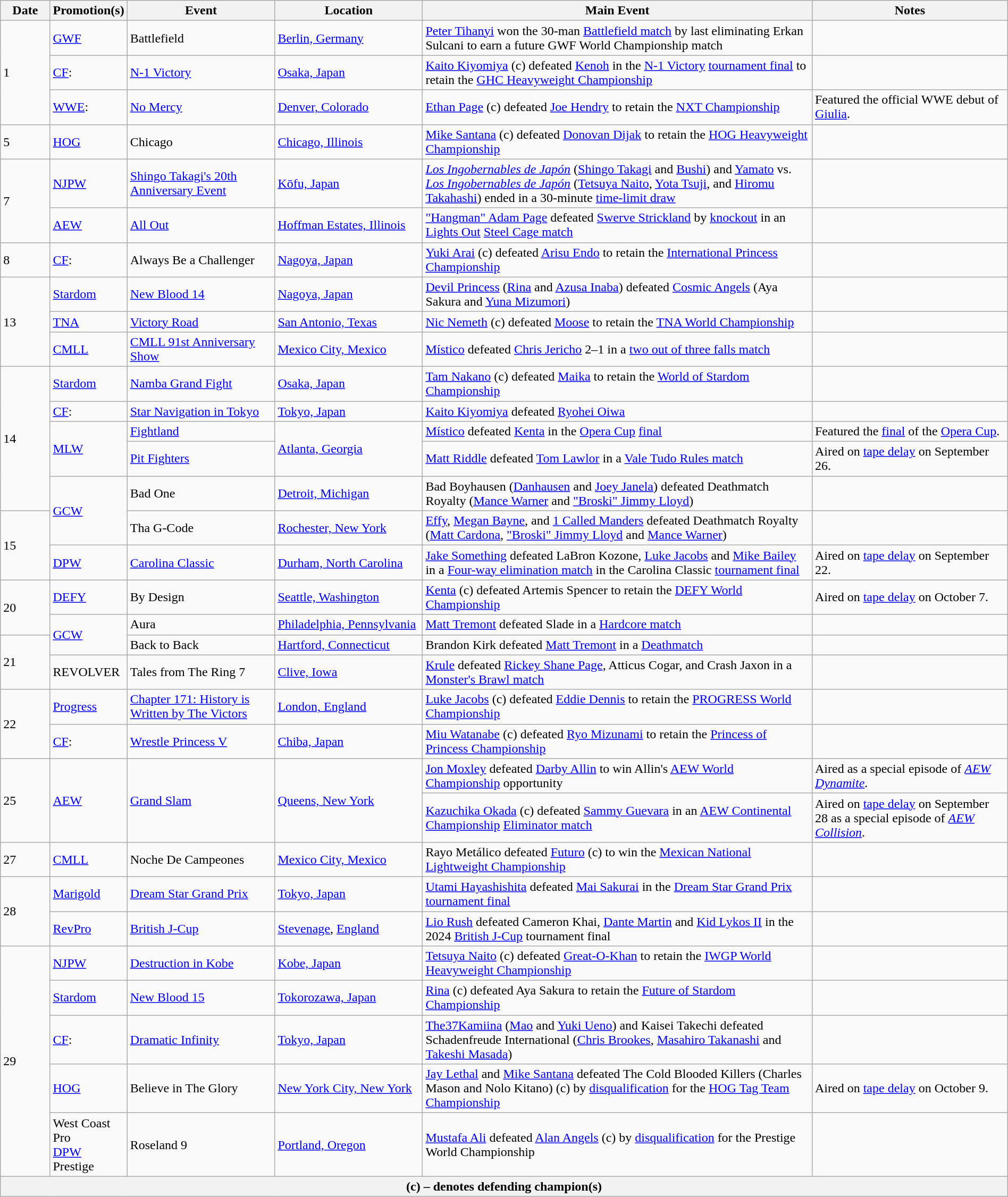<table class="wikitable" style="width:100%;">
<tr>
<th width="5%">Date</th>
<th width="5%">Promotion(s)</th>
<th style="width:15%;">Event</th>
<th style="width:15%;">Location</th>
<th style="width:40%;">Main Event</th>
<th style="width:20%;">Notes</th>
</tr>
<tr>
<td rowspan=3>1</td>
<td><a href='#'>GWF</a></td>
<td>Battlefield</td>
<td><a href='#'>Berlin, Germany</a></td>
<td><a href='#'>Peter Tihanyi</a> won the 30-man <a href='#'>Battlefield match</a> by last eliminating Erkan Sulcani to earn a future GWF World Championship match</td>
<td></td>
</tr>
<tr>
<td><a href='#'>CF</a>:</td>
<td><a href='#'>N-1 Victory</a><br></td>
<td><a href='#'>Osaka, Japan</a></td>
<td><a href='#'>Kaito Kiyomiya</a> (c) defeated <a href='#'>Kenoh</a> in the <a href='#'>N-1 Victory</a> <a href='#'>tournament final</a> to retain the <a href='#'>GHC Heavyweight Championship</a></td>
<td></td>
</tr>
<tr>
<td><a href='#'>WWE</a>:</td>
<td><a href='#'>No Mercy</a></td>
<td><a href='#'>Denver, Colorado</a></td>
<td><a href='#'>Ethan Page</a> (c) defeated <a href='#'>Joe Hendry</a> to retain the <a href='#'>NXT Championship</a></td>
<td>Featured the official WWE debut of <a href='#'>Giulia</a>.</td>
</tr>
<tr>
<td>5</td>
<td><a href='#'>HOG</a></td>
<td>Chicago</td>
<td><a href='#'>Chicago, Illinois</a></td>
<td><a href='#'>Mike Santana</a> (c) defeated <a href='#'>Donovan Dijak</a> to retain the <a href='#'>HOG Heavyweight Championship</a></td>
<td></td>
</tr>
<tr>
<td rowspan=2>7</td>
<td><a href='#'>NJPW</a></td>
<td><a href='#'>Shingo Takagi's 20th Anniversary Event</a></td>
<td><a href='#'>Kōfu, Japan</a></td>
<td><em><a href='#'>Los Ingobernables de Japón</a></em> (<a href='#'>Shingo Takagi</a> and <a href='#'>Bushi</a>) and <a href='#'>Yamato</a> vs. <em><a href='#'>Los Ingobernables de Japón</a></em> (<a href='#'>Tetsuya Naito</a>, <a href='#'>Yota Tsuji</a>, and <a href='#'>Hiromu Takahashi</a>) ended in a 30-minute <a href='#'>time-limit draw</a></td>
<td></td>
</tr>
<tr>
<td><a href='#'>AEW</a></td>
<td><a href='#'>All Out</a></td>
<td><a href='#'>Hoffman Estates, Illinois</a></td>
<td><a href='#'>"Hangman" Adam Page</a> defeated <a href='#'>Swerve Strickland</a> by <a href='#'>knockout</a> in an <a href='#'>Lights Out</a> <a href='#'>Steel Cage match</a></td>
<td></td>
</tr>
<tr>
<td>8</td>
<td><a href='#'>CF</a>:</td>
<td>Always Be a Challenger</td>
<td><a href='#'>Nagoya, Japan</a></td>
<td><a href='#'>Yuki Arai</a> (c) defeated <a href='#'>Arisu Endo</a> to retain the <a href='#'>International Princess Championship</a></td>
<td></td>
</tr>
<tr>
<td rowspan=3>13</td>
<td><a href='#'>Stardom</a></td>
<td><a href='#'>New Blood 14</a></td>
<td><a href='#'>Nagoya, Japan</a></td>
<td><a href='#'>Devil Princess</a> (<a href='#'>Rina</a> and <a href='#'>Azusa Inaba</a>) defeated <a href='#'>Cosmic Angels</a> (Aya Sakura and <a href='#'>Yuna Mizumori</a>)</td>
<td></td>
</tr>
<tr>
<td><a href='#'>TNA</a></td>
<td><a href='#'>Victory Road</a></td>
<td><a href='#'>San Antonio, Texas</a></td>
<td><a href='#'>Nic Nemeth</a> (c) defeated <a href='#'>Moose</a> to retain the <a href='#'>TNA World Championship</a></td>
<td></td>
</tr>
<tr>
<td><a href='#'>CMLL</a></td>
<td><a href='#'>CMLL 91st Anniversary Show</a></td>
<td><a href='#'>Mexico City, Mexico</a></td>
<td><a href='#'>Místico</a> defeated <a href='#'>Chris Jericho</a> 2–1 in a <a href='#'>two out of three falls match</a></td>
<td></td>
</tr>
<tr>
<td rowspan=5>14</td>
<td><a href='#'>Stardom</a></td>
<td><a href='#'>Namba Grand Fight</a></td>
<td><a href='#'>Osaka, Japan</a></td>
<td><a href='#'>Tam Nakano</a> (c) defeated <a href='#'>Maika</a> to retain the <a href='#'>World of Stardom Championship</a></td>
<td></td>
</tr>
<tr>
<td><a href='#'>CF</a>:</td>
<td><a href='#'>Star Navigation in Tokyo</a></td>
<td><a href='#'>Tokyo, Japan</a></td>
<td><a href='#'>Kaito Kiyomiya</a> defeated <a href='#'>Ryohei Oiwa</a></td>
<td></td>
</tr>
<tr>
<td rowspan=2><a href='#'>MLW</a></td>
<td><a href='#'>Fightland</a></td>
<td rowspan=2><a href='#'>Atlanta, Georgia</a></td>
<td><a href='#'>Místico</a> defeated <a href='#'>Kenta</a> in the <a href='#'>Opera Cup</a> <a href='#'>final</a></td>
<td>Featured the <a href='#'>final</a> of the <a href='#'>Opera Cup</a>.</td>
</tr>
<tr>
<td><a href='#'>Pit Fighters</a></td>
<td><a href='#'>Matt Riddle</a> defeated <a href='#'>Tom Lawlor</a> in a <a href='#'>Vale Tudo Rules match</a></td>
<td>Aired on <a href='#'>tape delay</a> on September 26.</td>
</tr>
<tr>
<td rowspan=2><a href='#'>GCW</a></td>
<td>Bad One</td>
<td><a href='#'>Detroit, Michigan</a></td>
<td>Bad Boyhausen (<a href='#'>Danhausen</a> and <a href='#'>Joey Janela</a>) defeated Deathmatch Royalty (<a href='#'>Mance Warner</a> and <a href='#'>"Broski" Jimmy Lloyd</a>)</td>
<td></td>
</tr>
<tr>
<td rowspan=2>15</td>
<td>Tha G-Code</td>
<td><a href='#'>Rochester, New York</a></td>
<td><a href='#'>Effy</a>, <a href='#'>Megan Bayne</a>, and <a href='#'>1 Called Manders</a> defeated Deathmatch Royalty (<a href='#'>Matt Cardona</a>, <a href='#'>"Broski" Jimmy Lloyd</a> and <a href='#'>Mance Warner</a>)</td>
<td></td>
</tr>
<tr>
<td><a href='#'>DPW</a></td>
<td><a href='#'>Carolina Classic</a></td>
<td><a href='#'>Durham, North Carolina</a></td>
<td><a href='#'>Jake Something</a> defeated LaBron Kozone, <a href='#'>Luke Jacobs</a> and <a href='#'>Mike Bailey</a> in a <a href='#'>Four-way elimination match</a> in the Carolina Classic <a href='#'>tournament final</a></td>
<td>Aired on <a href='#'>tape delay</a> on September 22.</td>
</tr>
<tr>
<td rowspan=2>20</td>
<td><a href='#'>DEFY</a></td>
<td>By Design</td>
<td><a href='#'>Seattle, Washington</a></td>
<td><a href='#'>Kenta</a> (c) defeated Artemis Spencer to retain the <a href='#'>DEFY World Championship</a></td>
<td>Aired on <a href='#'>tape delay</a> on October 7.</td>
</tr>
<tr>
<td rowspan=2><a href='#'>GCW</a></td>
<td>Aura</td>
<td><a href='#'>Philadelphia, Pennsylvania</a></td>
<td><a href='#'>Matt Tremont</a> defeated Slade in a <a href='#'>Hardcore match</a></td>
<td></td>
</tr>
<tr>
<td rowspan=2>21</td>
<td>Back to Back</td>
<td><a href='#'>Hartford, Connecticut</a></td>
<td>Brandon Kirk defeated <a href='#'>Matt Tremont</a> in a <a href='#'>Deathmatch</a></td>
<td></td>
</tr>
<tr>
<td>REVOLVER</td>
<td>Tales from The Ring 7</td>
<td><a href='#'>Clive, Iowa</a></td>
<td><a href='#'>Krule</a> defeated <a href='#'>Rickey Shane Page</a>, Atticus Cogar, and Crash Jaxon in a <a href='#'>Monster's Brawl match</a></td>
<td></td>
</tr>
<tr>
<td rowspan=2>22</td>
<td><a href='#'>Progress</a></td>
<td><a href='#'>Chapter 171: History is Written by The Victors</a></td>
<td><a href='#'>London, England</a></td>
<td><a href='#'>Luke Jacobs</a> (c) defeated <a href='#'>Eddie Dennis</a> to retain the <a href='#'>PROGRESS World Championship</a></td>
<td></td>
</tr>
<tr>
<td><a href='#'>CF</a>:</td>
<td><a href='#'>Wrestle Princess V</a></td>
<td><a href='#'>Chiba, Japan</a></td>
<td><a href='#'>Miu Watanabe</a> (c) defeated <a href='#'>Ryo Mizunami</a> to retain the <a href='#'>Princess of Princess Championship</a></td>
<td></td>
</tr>
<tr>
<td rowspan=2>25</td>
<td rowspan=2><a href='#'>AEW</a></td>
<td rowspan=2><a href='#'>Grand Slam</a></td>
<td rowspan=2><a href='#'>Queens, New York</a></td>
<td><a href='#'>Jon Moxley</a> defeated <a href='#'>Darby Allin</a> to win Allin's <a href='#'>AEW World Championship</a> opportunity</td>
<td>Aired as a special episode of <em><a href='#'>AEW Dynamite</a></em>.</td>
</tr>
<tr>
<td><a href='#'>Kazuchika Okada</a> (c) defeated <a href='#'>Sammy Guevara</a> in an <a href='#'>AEW Continental Championship</a> <a href='#'>Eliminator match</a></td>
<td>Aired on <a href='#'>tape delay</a> on September 28 as a special episode of <em><a href='#'>AEW Collision</a></em>.</td>
</tr>
<tr>
<td>27</td>
<td><a href='#'>CMLL</a></td>
<td>Noche De Campeones</td>
<td><a href='#'>Mexico City, Mexico</a></td>
<td>Rayo Metálico defeated <a href='#'>Futuro</a> (c) to win the <a href='#'>Mexican National Lightweight Championship</a></td>
<td></td>
</tr>
<tr>
<td rowspan=2>28</td>
<td><a href='#'>Marigold</a></td>
<td><a href='#'>Dream Star Grand Prix</a><br></td>
<td><a href='#'>Tokyo, Japan</a></td>
<td><a href='#'>Utami Hayashishita</a> defeated <a href='#'>Mai Sakurai</a> in the <a href='#'>Dream Star Grand Prix</a> <a href='#'>tournament final</a></td>
<td></td>
</tr>
<tr>
<td><a href='#'>RevPro</a></td>
<td><a href='#'>British J-Cup</a></td>
<td><a href='#'>Stevenage</a>, <a href='#'>England</a></td>
<td><a href='#'>Lio Rush</a> defeated Cameron Khai, <a href='#'>Dante Martin</a> and <a href='#'>Kid Lykos II</a> in the 2024 <a href='#'>British J-Cup</a> tournament final</td>
<td></td>
</tr>
<tr>
<td rowspan=5>29</td>
<td><a href='#'>NJPW</a></td>
<td><a href='#'>Destruction in Kobe</a></td>
<td><a href='#'>Kobe, Japan</a></td>
<td><a href='#'>Tetsuya Naito</a> (c) defeated <a href='#'>Great-O-Khan</a> to retain the <a href='#'>IWGP World Heavyweight Championship</a></td>
<td></td>
</tr>
<tr>
<td><a href='#'>Stardom</a></td>
<td><a href='#'>New Blood 15</a></td>
<td><a href='#'>Tokorozawa, Japan</a></td>
<td><a href='#'>Rina</a> (c) defeated Aya Sakura to retain the <a href='#'>Future of Stardom Championship</a></td>
<td></td>
</tr>
<tr>
<td><a href='#'>CF</a>:</td>
<td><a href='#'>Dramatic Infinity</a></td>
<td><a href='#'>Tokyo, Japan</a></td>
<td><a href='#'>The37Kamiina</a> (<a href='#'>Mao</a> and <a href='#'>Yuki Ueno</a>) and Kaisei Takechi defeated Schadenfreude International (<a href='#'>Chris Brookes</a>, <a href='#'>Masahiro Takanashi</a> and <a href='#'>Takeshi Masada</a>)</td>
<td></td>
</tr>
<tr>
<td><a href='#'>HOG</a></td>
<td>Believe in The Glory</td>
<td><a href='#'>New York City, New York</a></td>
<td><a href='#'>Jay Lethal</a> and <a href='#'>Mike Santana</a> defeated The Cold Blooded Killers (Charles Mason and Nolo Kitano) (c) by <a href='#'>disqualification</a> for the <a href='#'>HOG Tag Team Championship</a></td>
<td>Aired on <a href='#'>tape delay</a> on October 9.</td>
</tr>
<tr>
<td>West Coast Pro<br><a href='#'>DPW</a><br>Prestige</td>
<td>Roseland 9</td>
<td><a href='#'>Portland, Oregon</a></td>
<td><a href='#'>Mustafa Ali</a> defeated <a href='#'>Alan Angels</a> (c) by <a href='#'>disqualification</a> for the Prestige World Championship</td>
<td></td>
</tr>
<tr>
<th colspan="6">(c) – denotes defending champion(s)</th>
</tr>
</table>
